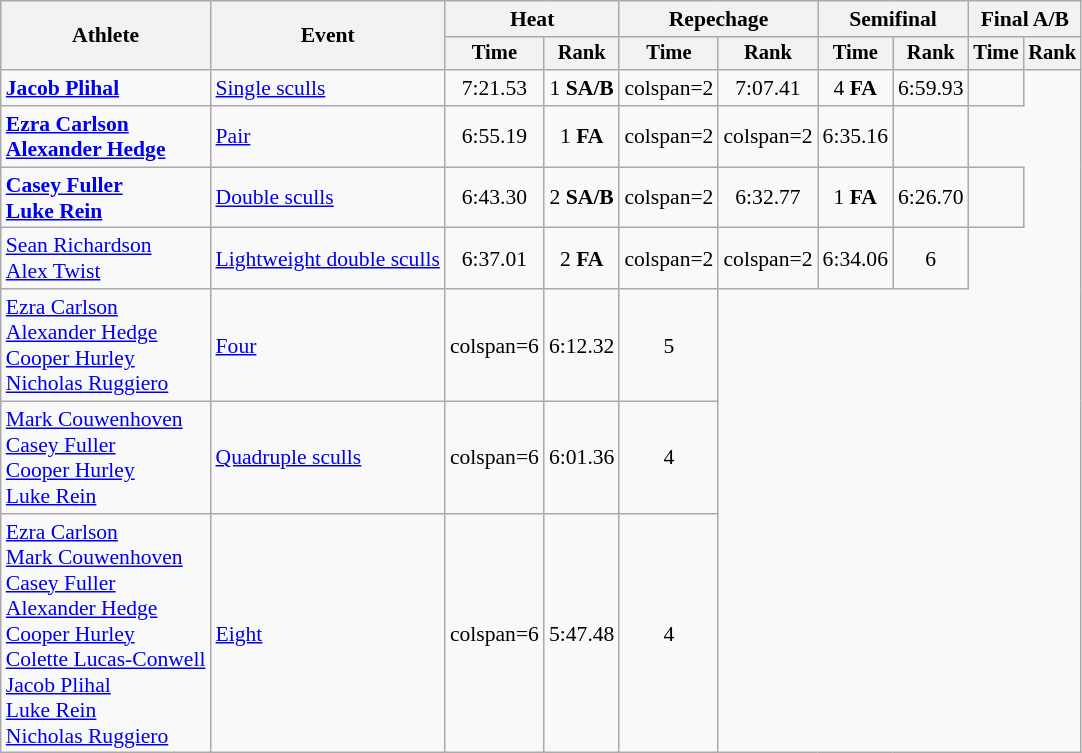<table class=wikitable style=font-size:90%;text-align:center>
<tr>
<th rowspan=2>Athlete</th>
<th rowspan=2>Event</th>
<th colspan=2>Heat</th>
<th colspan=2>Repechage</th>
<th colspan=2>Semifinal</th>
<th colspan=2>Final A/B</th>
</tr>
<tr style=font-size:95%>
<th>Time</th>
<th>Rank</th>
<th>Time</th>
<th>Rank</th>
<th>Time</th>
<th>Rank</th>
<th>Time</th>
<th>Rank</th>
</tr>
<tr>
<td align=left><strong><a href='#'>Jacob Plihal</a></strong></td>
<td align=left><a href='#'>Single sculls</a></td>
<td>7:21.53</td>
<td>1 <strong>SA/B</strong></td>
<td>colspan=2 </td>
<td>7:07.41</td>
<td>4 <strong>FA</strong></td>
<td>6:59.93</td>
<td></td>
</tr>
<tr>
<td align=left><strong><a href='#'>Ezra Carlson</a><br><a href='#'>Alexander Hedge</a></strong></td>
<td align=left><a href='#'>Pair</a></td>
<td>6:55.19</td>
<td>1 <strong>FA</strong></td>
<td>colspan=2 </td>
<td>colspan=2 </td>
<td>6:35.16</td>
<td></td>
</tr>
<tr>
<td align=left><strong><a href='#'>Casey Fuller</a><br><a href='#'>Luke Rein</a></strong></td>
<td align=left><a href='#'>Double sculls</a></td>
<td>6:43.30</td>
<td>2 <strong>SA/B</strong></td>
<td>colspan=2 </td>
<td>6:32.77</td>
<td>1 <strong>FA</strong></td>
<td>6:26.70</td>
<td></td>
</tr>
<tr>
<td align=left><a href='#'>Sean Richardson</a><br><a href='#'>Alex Twist</a></td>
<td align=left><a href='#'>Lightweight double sculls</a></td>
<td>6:37.01</td>
<td>2 <strong>FA</strong></td>
<td>colspan=2 </td>
<td>colspan=2 </td>
<td>6:34.06</td>
<td>6</td>
</tr>
<tr>
<td align=left><a href='#'>Ezra Carlson</a><br><a href='#'>Alexander Hedge</a><br><a href='#'>Cooper Hurley</a><br><a href='#'>Nicholas Ruggiero</a></td>
<td align=left><a href='#'>Four</a></td>
<td>colspan=6 </td>
<td>6:12.32</td>
<td>5</td>
</tr>
<tr>
<td align=left><a href='#'>Mark Couwenhoven</a><br><a href='#'>Casey Fuller</a><br><a href='#'>Cooper Hurley</a><br><a href='#'>Luke Rein</a></td>
<td align=left><a href='#'>Quadruple sculls</a></td>
<td>colspan=6 </td>
<td>6:01.36</td>
<td>4</td>
</tr>
<tr>
<td align=left><a href='#'>Ezra Carlson</a><br><a href='#'>Mark Couwenhoven</a><br><a href='#'>Casey Fuller</a><br><a href='#'>Alexander Hedge</a><br><a href='#'>Cooper Hurley</a><br><a href='#'>Colette Lucas-Conwell</a><br><a href='#'>Jacob Plihal</a><br><a href='#'>Luke Rein</a><br><a href='#'>Nicholas Ruggiero</a></td>
<td align=left><a href='#'>Eight</a></td>
<td>colspan=6 </td>
<td>5:47.48</td>
<td>4</td>
</tr>
</table>
